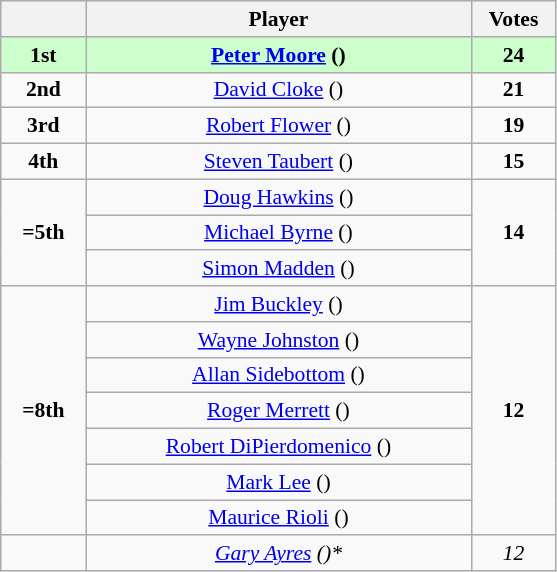<table class="wikitable" style="text-align: center; font-size: 90%;">
<tr>
<th width="50"></th>
<th width="250">Player</th>
<th width="50">Votes</th>
</tr>
<tr style="background: #CCFFCC;">
<td><strong>1st</strong></td>
<td><strong><a href='#'>Peter Moore</a> ()</strong></td>
<td><strong>24</strong></td>
</tr>
<tr>
<td><strong>2nd</strong></td>
<td><a href='#'>David Cloke</a> ()</td>
<td><strong>21</strong></td>
</tr>
<tr>
<td><strong>3rd</strong></td>
<td><a href='#'>Robert Flower</a> ()</td>
<td><strong>19</strong></td>
</tr>
<tr>
<td><strong>4th</strong></td>
<td><a href='#'>Steven Taubert</a> ()</td>
<td><strong>15</strong></td>
</tr>
<tr>
<td rowspan=3><strong>=5th</strong></td>
<td><a href='#'>Doug Hawkins</a> ()</td>
<td rowspan=3><strong>14</strong></td>
</tr>
<tr>
<td><a href='#'>Michael Byrne</a> ()</td>
</tr>
<tr>
<td><a href='#'>Simon Madden</a> ()</td>
</tr>
<tr>
<td rowspan=7><strong>=8th</strong></td>
<td><a href='#'>Jim Buckley</a> ()</td>
<td rowspan=7><strong>12</strong></td>
</tr>
<tr>
<td><a href='#'>Wayne Johnston</a> ()</td>
</tr>
<tr>
<td><a href='#'>Allan Sidebottom</a> ()</td>
</tr>
<tr>
<td><a href='#'>Roger Merrett</a> ()</td>
</tr>
<tr>
<td><a href='#'>Robert DiPierdomenico</a> ()</td>
</tr>
<tr>
<td><a href='#'>Mark Lee</a> ()</td>
</tr>
<tr>
<td><a href='#'>Maurice Rioli</a> ()</td>
</tr>
<tr>
<td></td>
<td><em><a href='#'>Gary Ayres</a> ()*</em></td>
<td><em>12</em></td>
</tr>
</table>
